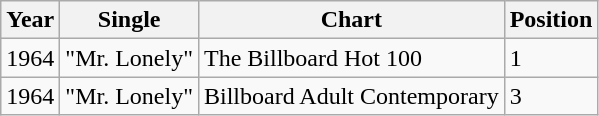<table class="wikitable">
<tr>
<th align="left">Year</th>
<th align="left">Single</th>
<th align="left">Chart</th>
<th align="left">Position</th>
</tr>
<tr>
<td align="left">1964</td>
<td align="left">"Mr. Lonely"</td>
<td align="left">The Billboard Hot 100</td>
<td align="left">1</td>
</tr>
<tr>
<td align="left">1964</td>
<td align="left">"Mr. Lonely"</td>
<td align="left">Billboard Adult Contemporary</td>
<td align="left">3</td>
</tr>
</table>
